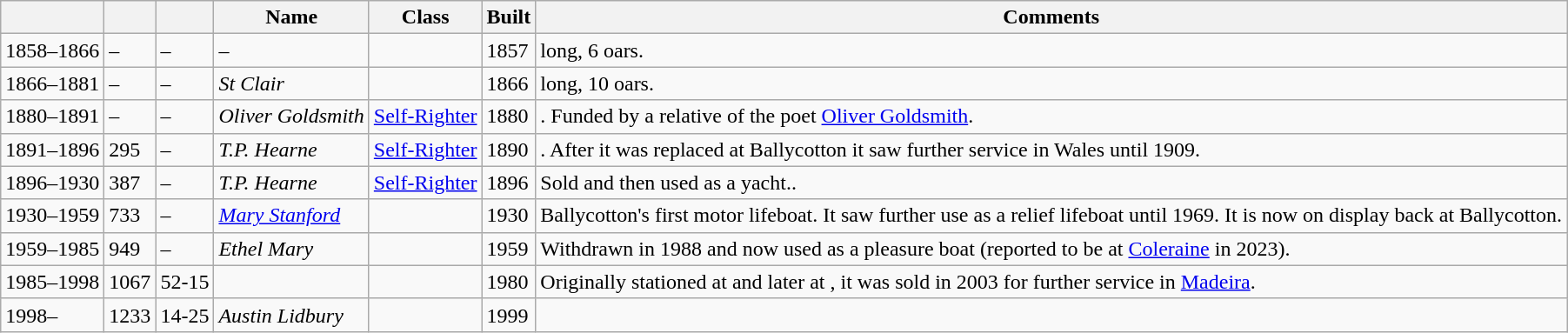<table class="wikitable sortable">
<tr>
<th></th>
<th></th>
<th></th>
<th>Name</th>
<th>Class</th>
<th>Built</th>
<th class=unsortable>Comments</th>
</tr>
<tr>
<td>1858–1866</td>
<td>–</td>
<td>–</td>
<td>–</td>
<td></td>
<td>1857</td>
<td> long, 6 oars.</td>
</tr>
<tr>
<td>1866–1881</td>
<td>–</td>
<td>–</td>
<td><em>St Clair</em></td>
<td></td>
<td>1866</td>
<td> long, 10 oars.</td>
</tr>
<tr>
<td>1880–1891</td>
<td>–</td>
<td>–</td>
<td><em>Oliver Goldsmith</em></td>
<td><a href='#'>Self-Righter</a></td>
<td>1880</td>
<td>. Funded by a relative of the poet <a href='#'>Oliver Goldsmith</a>.</td>
</tr>
<tr>
<td>1891–1896</td>
<td>295</td>
<td>–</td>
<td><em>T.P. Hearne</em></td>
<td><a href='#'>Self-Righter</a></td>
<td>1890</td>
<td>. After it was replaced at Ballycotton it saw further service in Wales until 1909.</td>
</tr>
<tr>
<td>1896–1930</td>
<td>387</td>
<td>–</td>
<td><em>T.P. Hearne</em></td>
<td><a href='#'>Self-Righter</a></td>
<td>1896</td>
<td>Sold and then used as a yacht..</td>
</tr>
<tr>
<td>1930–1959</td>
<td>733</td>
<td>–</td>
<td><em><a href='#'>Mary Stanford</a></em></td>
<td></td>
<td>1930</td>
<td>Ballycotton's first motor lifeboat. It saw further use as a relief lifeboat until 1969. It is now on display back at Ballycotton.</td>
</tr>
<tr>
<td>1959–1985</td>
<td>949</td>
<td>–</td>
<td><em>Ethel Mary</em></td>
<td></td>
<td>1959</td>
<td>Withdrawn in 1988 and now used as a pleasure boat (reported to be at <a href='#'>Coleraine</a> in 2023).</td>
</tr>
<tr>
<td>1985–1998</td>
<td>1067</td>
<td>52-15</td>
<td><em></em></td>
<td></td>
<td>1980</td>
<td>Originally stationed at  and later at , it was sold in 2003 for further service in <a href='#'>Madeira</a>.</td>
</tr>
<tr>
<td>1998–</td>
<td>1233</td>
<td>14-25</td>
<td><em>Austin Lidbury</em></td>
<td></td>
<td>1999</td>
<td></td>
</tr>
</table>
